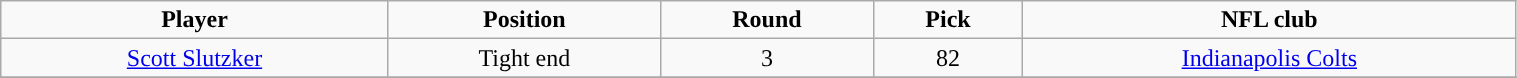<table class="wikitable" width="80%">
<tr align="center">
<td><strong>Player</strong></td>
<td><strong>Position</strong></td>
<td><strong>Round</strong></td>
<td><strong>Pick</strong></td>
<td><strong>NFL club</strong></td>
</tr>
<tr align="center" bgcolor="">
<td><a href='#'>Scott Slutzker</a></td>
<td>Tight end</td>
<td>3</td>
<td>82</td>
<td><a href='#'>Indianapolis Colts</a></td>
</tr>
<tr align="center" bgcolor="">
</tr>
</table>
